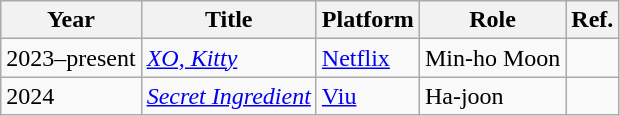<table class="wikitable sortable">
<tr>
<th>Year</th>
<th>Title</th>
<th>Platform</th>
<th>Role</th>
<th>Ref.</th>
</tr>
<tr>
<td>2023–present</td>
<td><em><a href='#'>XO, Kitty</a></em></td>
<td><a href='#'>Netflix</a></td>
<td>Min-ho Moon</td>
<td></td>
</tr>
<tr>
<td>2024</td>
<td><em><a href='#'>Secret Ingredient</a></em></td>
<td><a href='#'>Viu</a></td>
<td>Ha-joon</td>
<td></td>
</tr>
</table>
